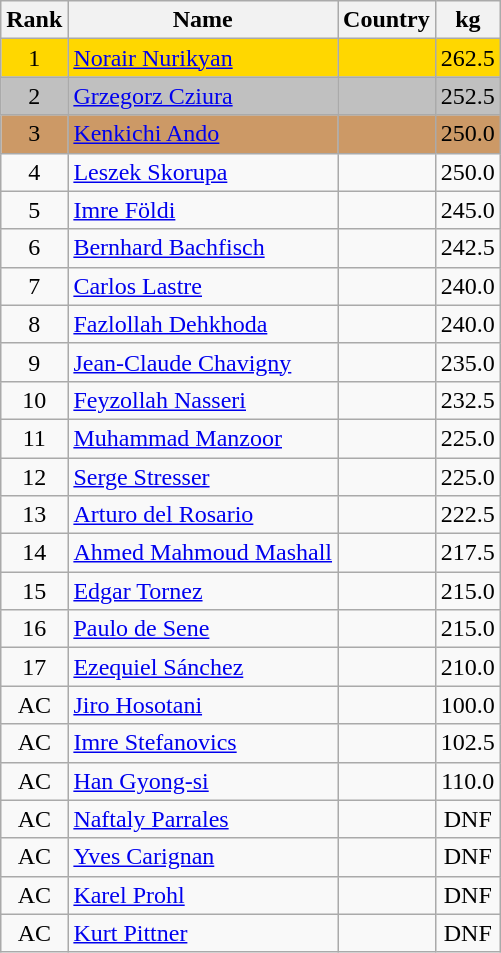<table class="wikitable sortable" style="text-align:center">
<tr>
<th>Rank</th>
<th>Name</th>
<th>Country</th>
<th>kg</th>
</tr>
<tr bgcolor=gold>
<td>1</td>
<td align="left"><a href='#'>Norair Nurikyan</a></td>
<td align="left"></td>
<td>262.5</td>
</tr>
<tr bgcolor=silver>
<td>2</td>
<td align="left"><a href='#'>Grzegorz Cziura</a></td>
<td align="left"></td>
<td>252.5</td>
</tr>
<tr bgcolor=#CC9966>
<td>3</td>
<td align="left"><a href='#'>Kenkichi Ando</a></td>
<td align="left"></td>
<td>250.0</td>
</tr>
<tr>
<td>4</td>
<td align="left"><a href='#'>Leszek Skorupa</a></td>
<td align="left"></td>
<td>250.0</td>
</tr>
<tr>
<td>5</td>
<td align="left"><a href='#'>Imre Földi</a></td>
<td align="left"></td>
<td>245.0</td>
</tr>
<tr>
<td>6</td>
<td align="left"><a href='#'>Bernhard Bachfisch</a></td>
<td align="left"></td>
<td>242.5</td>
</tr>
<tr>
<td>7</td>
<td align="left"><a href='#'>Carlos Lastre</a></td>
<td align="left"></td>
<td>240.0</td>
</tr>
<tr>
<td>8</td>
<td align="left"><a href='#'>Fazlollah Dehkhoda</a></td>
<td align="left"></td>
<td>240.0</td>
</tr>
<tr>
<td>9</td>
<td align="left"><a href='#'>Jean-Claude Chavigny</a></td>
<td align="left"></td>
<td>235.0</td>
</tr>
<tr>
<td>10</td>
<td align="left"><a href='#'>Feyzollah Nasseri</a></td>
<td align="left"></td>
<td>232.5</td>
</tr>
<tr>
<td>11</td>
<td align="left"><a href='#'>Muhammad Manzoor</a></td>
<td align="left"></td>
<td>225.0</td>
</tr>
<tr>
<td>12</td>
<td align="left"><a href='#'>Serge Stresser</a></td>
<td align="left"></td>
<td>225.0</td>
</tr>
<tr>
<td>13</td>
<td align="left"><a href='#'>Arturo del Rosario</a></td>
<td align="left"></td>
<td>222.5</td>
</tr>
<tr>
<td>14</td>
<td align="left"><a href='#'>Ahmed Mahmoud Mashall</a></td>
<td align="left"></td>
<td>217.5</td>
</tr>
<tr>
<td>15</td>
<td align="left"><a href='#'>Edgar Tornez</a></td>
<td align="left"></td>
<td>215.0</td>
</tr>
<tr>
<td>16</td>
<td align="left"><a href='#'>Paulo de Sene</a></td>
<td align="left"></td>
<td>215.0</td>
</tr>
<tr>
<td>17</td>
<td align="left"><a href='#'>Ezequiel Sánchez</a></td>
<td align="left"></td>
<td>210.0</td>
</tr>
<tr>
<td>AC</td>
<td align="left"><a href='#'>Jiro Hosotani</a></td>
<td align="left"></td>
<td>100.0</td>
</tr>
<tr>
<td>AC</td>
<td align="left"><a href='#'>Imre Stefanovics</a></td>
<td align="left"></td>
<td>102.5</td>
</tr>
<tr>
<td>AC</td>
<td align="left"><a href='#'>Han Gyong-si</a></td>
<td align="left"></td>
<td>110.0</td>
</tr>
<tr>
<td>AC</td>
<td align="left"><a href='#'>Naftaly Parrales</a></td>
<td align="left"></td>
<td>DNF</td>
</tr>
<tr>
<td>AC</td>
<td align="left"><a href='#'>Yves Carignan</a></td>
<td align="left"></td>
<td>DNF</td>
</tr>
<tr>
<td>AC</td>
<td align="left"><a href='#'>Karel Prohl</a></td>
<td align="left"></td>
<td>DNF</td>
</tr>
<tr>
<td>AC</td>
<td align="left"><a href='#'>Kurt Pittner</a></td>
<td align="left"></td>
<td>DNF</td>
</tr>
</table>
